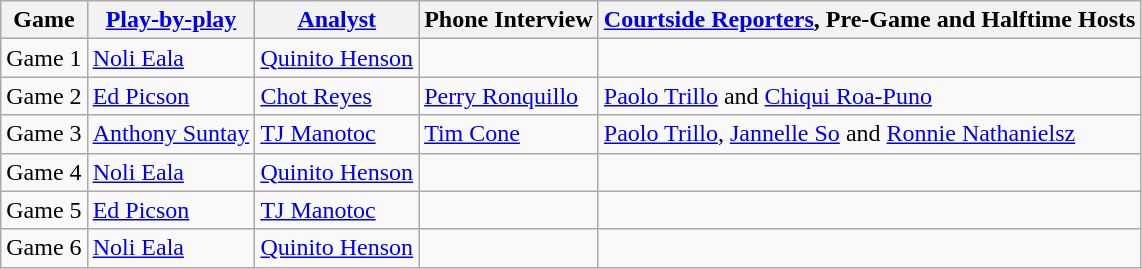<table class=wikitable>
<tr>
<th>Game</th>
<th><a href='#'>Play-by-play</a></th>
<th><a href='#'>Analyst</a></th>
<th>Phone Interview</th>
<th><a href='#'>Courtside Reporters</a>, Pre-Game and Halftime Hosts</th>
</tr>
<tr>
<td>Game 1</td>
<td><a href='#'>Noli Eala</a></td>
<td><a href='#'>Quinito Henson</a></td>
<td></td>
<td></td>
</tr>
<tr>
<td>Game 2</td>
<td><a href='#'>Ed Picson</a></td>
<td><a href='#'>Chot Reyes</a></td>
<td><a href='#'>Perry Ronquillo</a></td>
<td><a href='#'>Paolo Trillo</a> and <a href='#'>Chiqui Roa-Puno</a></td>
</tr>
<tr>
<td>Game 3</td>
<td><a href='#'>Anthony Suntay</a></td>
<td><a href='#'>TJ Manotoc</a></td>
<td><a href='#'>Tim Cone</a></td>
<td><a href='#'>Paolo Trillo</a>, <a href='#'>Jannelle So</a> and <a href='#'>Ronnie Nathanielsz</a></td>
</tr>
<tr>
<td>Game 4</td>
<td><a href='#'>Noli Eala</a></td>
<td><a href='#'>Quinito Henson</a></td>
<td></td>
<td></td>
</tr>
<tr>
<td>Game 5</td>
<td><a href='#'>Ed Picson</a></td>
<td><a href='#'>TJ Manotoc</a></td>
<td></td>
<td></td>
</tr>
<tr>
<td>Game 6</td>
<td><a href='#'>Noli Eala</a></td>
<td><a href='#'>Quinito Henson</a></td>
<td></td>
<td></td>
</tr>
</table>
